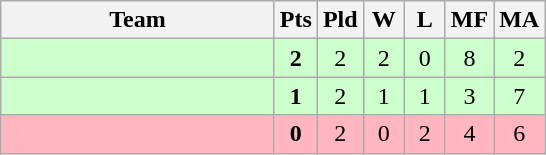<table class=wikitable style="text-align:center">
<tr>
<th width=175>Team</th>
<th width=20>Pts</th>
<th width=20>Pld</th>
<th width=20>W</th>
<th width=20>L</th>
<th width=20>MF</th>
<th width=20>MA</th>
</tr>
<tr bgcolor=ccffcc>
<td style="text-align:left"></td>
<td><strong>2</strong></td>
<td>2</td>
<td>2</td>
<td>0</td>
<td>8</td>
<td>2</td>
</tr>
<tr bgcolor=ccffcc>
<td style="text-align:left"></td>
<td><strong>1</strong></td>
<td>2</td>
<td>1</td>
<td>1</td>
<td>3</td>
<td>7</td>
</tr>
<tr bgcolor=ffb6c1>
<td style="text-align:left"></td>
<td><strong>0</strong></td>
<td>2</td>
<td>0</td>
<td>2</td>
<td>4</td>
<td>6</td>
</tr>
</table>
